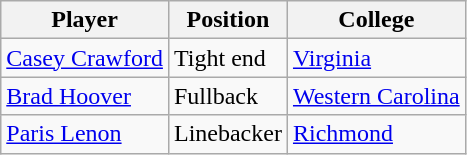<table class="wikitable">
<tr>
<th>Player</th>
<th>Position</th>
<th>College</th>
</tr>
<tr>
<td><a href='#'>Casey Crawford</a></td>
<td>Tight end</td>
<td><a href='#'>Virginia</a></td>
</tr>
<tr>
<td><a href='#'>Brad Hoover</a></td>
<td>Fullback</td>
<td><a href='#'>Western Carolina</a></td>
</tr>
<tr>
<td><a href='#'>Paris Lenon</a></td>
<td>Linebacker</td>
<td><a href='#'>Richmond</a></td>
</tr>
</table>
